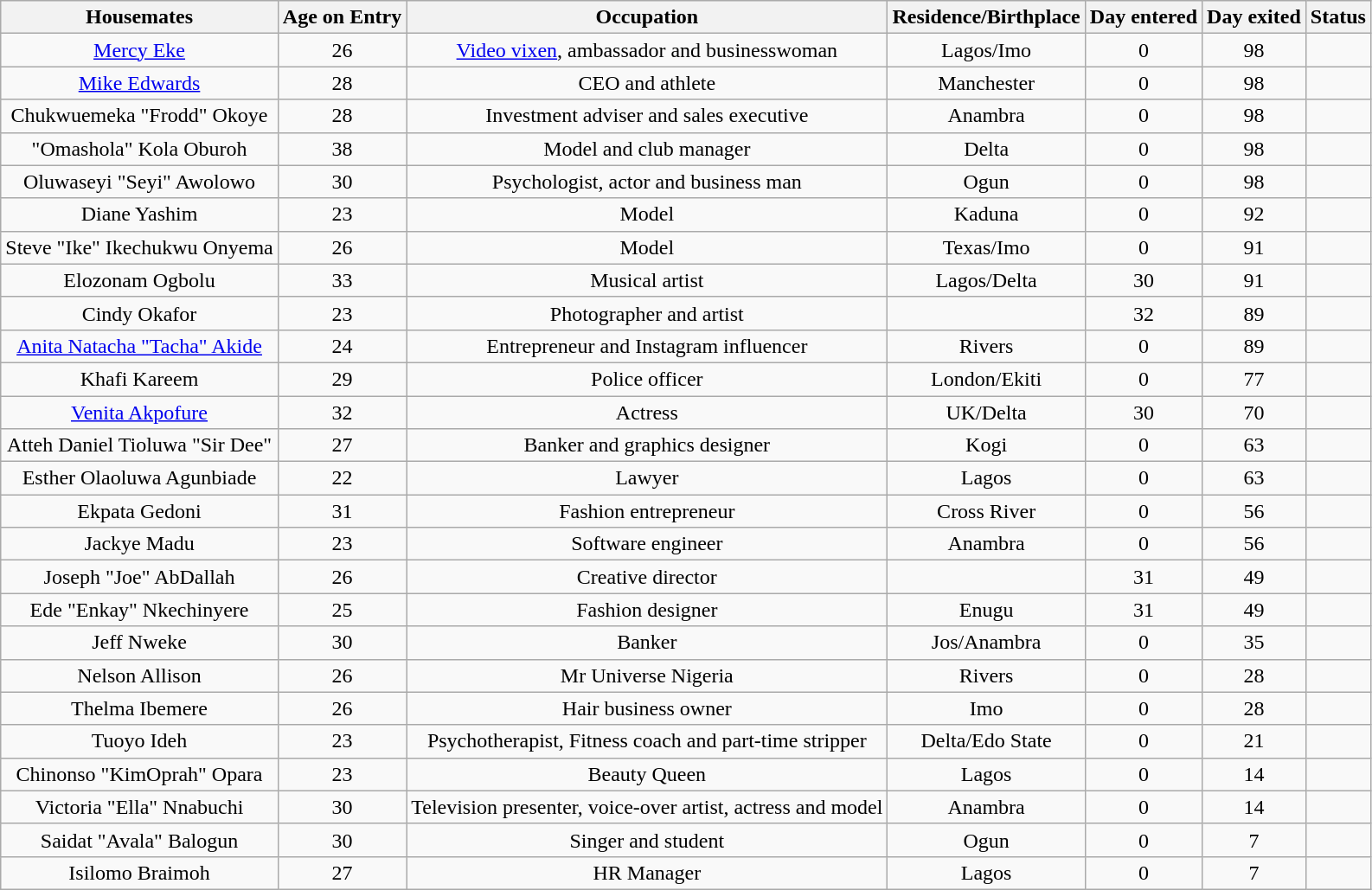<table class="wikitable" style="text-align:center;">
<tr>
<th>Housemates</th>
<th>Age on Entry</th>
<th>Occupation</th>
<th>Residence/Birthplace</th>
<th>Day entered</th>
<th>Day exited</th>
<th>Status</th>
</tr>
<tr>
<td><a href='#'>Mercy Eke</a></td>
<td>26</td>
<td><a href='#'>Video vixen</a>, ambassador and businesswoman</td>
<td>Lagos/Imo</td>
<td>0</td>
<td>98</td>
<td></td>
</tr>
<tr>
<td><a href='#'>Mike Edwards</a></td>
<td>28</td>
<td>CEO and athlete</td>
<td>Manchester</td>
<td>0</td>
<td>98</td>
<td></td>
</tr>
<tr>
<td>Chukwuemeka "Frodd" Okoye</td>
<td>28</td>
<td>Investment adviser and sales executive</td>
<td>Anambra</td>
<td>0</td>
<td>98</td>
<td></td>
</tr>
<tr>
<td>"Omashola" Kola Oburoh</td>
<td>38</td>
<td>Model and club manager</td>
<td>Delta</td>
<td>0</td>
<td>98</td>
<td></td>
</tr>
<tr>
<td>Oluwaseyi "Seyi" Awolowo</td>
<td>30</td>
<td>Psychologist, actor and business man</td>
<td>Ogun</td>
<td>0</td>
<td>98</td>
<td></td>
</tr>
<tr>
<td>Diane Yashim</td>
<td>23</td>
<td>Model</td>
<td>Kaduna</td>
<td>0</td>
<td>92</td>
<td></td>
</tr>
<tr>
<td>Steve "Ike" Ikechukwu Onyema</td>
<td>26</td>
<td>Model</td>
<td>Texas/Imo</td>
<td>0</td>
<td>91</td>
<td></td>
</tr>
<tr>
<td>Elozonam Ogbolu</td>
<td>33</td>
<td>Musical artist</td>
<td>Lagos/Delta</td>
<td>30</td>
<td>91</td>
<td></td>
</tr>
<tr>
<td>Cindy Okafor</td>
<td>23</td>
<td>Photographer and artist</td>
<td></td>
<td>32</td>
<td>89</td>
<td></td>
</tr>
<tr>
<td><a href='#'>Anita Natacha "Tacha" Akide</a></td>
<td>24</td>
<td>Entrepreneur and Instagram influencer</td>
<td>Rivers</td>
<td>0</td>
<td>89</td>
<td></td>
</tr>
<tr>
<td>Khafi Kareem</td>
<td>29</td>
<td>Police officer</td>
<td>London/Ekiti</td>
<td>0</td>
<td>77</td>
<td></td>
</tr>
<tr>
<td><a href='#'>Venita Akpofure</a></td>
<td>32</td>
<td>Actress</td>
<td>UK/Delta</td>
<td>30</td>
<td>70</td>
<td></td>
</tr>
<tr>
<td>Atteh Daniel Tioluwa "Sir Dee"</td>
<td>27</td>
<td>Banker and graphics designer</td>
<td>Kogi</td>
<td>0</td>
<td>63</td>
<td></td>
</tr>
<tr>
<td>Esther Olaoluwa Agunbiade</td>
<td>22</td>
<td>Lawyer</td>
<td>Lagos</td>
<td>0</td>
<td>63</td>
<td></td>
</tr>
<tr>
<td>Ekpata Gedoni</td>
<td>31</td>
<td>Fashion entrepreneur</td>
<td>Cross River</td>
<td>0</td>
<td>56</td>
<td></td>
</tr>
<tr>
<td>Jackye Madu</td>
<td>23</td>
<td>Software engineer</td>
<td>Anambra</td>
<td>0</td>
<td>56</td>
<td></td>
</tr>
<tr>
<td>Joseph "Joe" AbDallah</td>
<td>26</td>
<td>Creative director</td>
<td></td>
<td>31</td>
<td>49</td>
<td></td>
</tr>
<tr>
<td>Ede "Enkay" Nkechinyere</td>
<td>25</td>
<td>Fashion designer</td>
<td>Enugu</td>
<td>31</td>
<td>49</td>
<td></td>
</tr>
<tr>
<td>Jeff Nweke</td>
<td>30</td>
<td>Banker</td>
<td>Jos/Anambra</td>
<td>0</td>
<td>35</td>
<td></td>
</tr>
<tr>
<td>Nelson Allison</td>
<td>26</td>
<td>Mr Universe Nigeria</td>
<td>Rivers</td>
<td>0</td>
<td>28</td>
<td></td>
</tr>
<tr>
<td>Thelma Ibemere</td>
<td>26</td>
<td>Hair business owner</td>
<td>Imo</td>
<td>0</td>
<td>28</td>
<td></td>
</tr>
<tr>
<td>Tuoyo Ideh</td>
<td>23</td>
<td>Psychotherapist, Fitness coach and part-time stripper</td>
<td>Delta/Edo State</td>
<td>0</td>
<td>21</td>
<td></td>
</tr>
<tr>
<td>Chinonso "KimOprah" Opara</td>
<td>23</td>
<td>Beauty Queen</td>
<td>Lagos</td>
<td>0</td>
<td>14</td>
<td></td>
</tr>
<tr>
<td>Victoria "Ella" Nnabuchi</td>
<td>30</td>
<td>Television presenter, voice-over artist, actress and model</td>
<td>Anambra</td>
<td>0</td>
<td>14</td>
<td></td>
</tr>
<tr>
<td>Saidat "Avala" Balogun</td>
<td>30</td>
<td>Singer and student</td>
<td>Ogun</td>
<td>0</td>
<td>7</td>
<td></td>
</tr>
<tr>
<td>Isilomo Braimoh</td>
<td>27</td>
<td>HR Manager</td>
<td>Lagos</td>
<td>0</td>
<td>7</td>
<td></td>
</tr>
</table>
